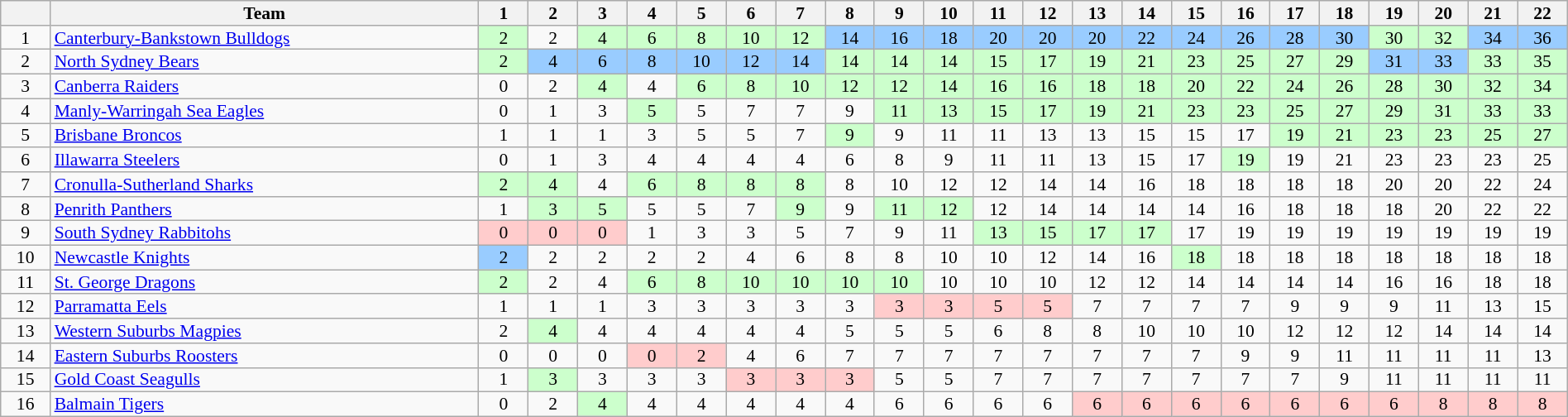<table class="wikitable" style="text-align:center; line-height: 90%; font-size:90%;" width=100%>
<tr>
<th width=20 abbr="Position"></th>
<th width=225>Team</th>
<th width=20 abbr="Round 1">1</th>
<th width=20 abbr="Round 2">2</th>
<th width=20 abbr="Round 3">3</th>
<th width=20 abbr="Round 4">4</th>
<th width=20 abbr="Round 5">5</th>
<th width=20 abbr="Round 6">6</th>
<th width=20 abbr="Round 7">7</th>
<th width=20 abbr="Round 8">8</th>
<th width=20 abbr="Round 9">9</th>
<th width=20 abbr="Round 10">10</th>
<th width=20 abbr="Round 11">11</th>
<th width=20 abbr="Round 12">12</th>
<th width=20 abbr="Round 13">13</th>
<th width=20 abbr="Round 14">14</th>
<th width=20 abbr="Round 15">15</th>
<th width=20 abbr="Round 16">16</th>
<th width=20 abbr="Round 17">17</th>
<th width=20 abbr="Round 18">18</th>
<th width=20 abbr="Round 19">19</th>
<th width=20 abbr="Round 20">20</th>
<th width=20 abbr="Round 21">21</th>
<th width=20 abbr="Round 22">22</th>
</tr>
<tr>
<td>1</td>
<td style="text-align:left;"> <a href='#'>Canterbury-Bankstown Bulldogs</a></td>
<td style="background: #ccffcc;">2</td>
<td>2</td>
<td style="background: #ccffcc;">4</td>
<td style="background: #ccffcc;">6</td>
<td style="background: #ccffcc;">8</td>
<td style="background: #ccffcc;">10</td>
<td style="background: #ccffcc;">12</td>
<td style="background: #99ccff;">14</td>
<td style="background: #99ccff;">16</td>
<td style="background: #99ccff;">18</td>
<td style="background: #99ccff;">20</td>
<td style="background: #99ccff;">20</td>
<td style="background: #99ccff;">20</td>
<td style="background: #99ccff;">22</td>
<td style="background: #99ccff;">24</td>
<td style="background: #99ccff;">26</td>
<td style="background: #99ccff;">28</td>
<td style="background: #99ccff;">30</td>
<td style="background: #ccffcc;">30</td>
<td style="background: #ccffcc;">32</td>
<td style="background: #99ccff;">34</td>
<td style="background: #99ccff;">36</td>
</tr>
<tr>
<td>2</td>
<td style="text-align:left;"> <a href='#'>North Sydney Bears</a></td>
<td style="background: #ccffcc;">2</td>
<td style="background: #99ccff;">4</td>
<td style="background: #99ccff;">6</td>
<td style="background: #99ccff;">8</td>
<td style="background: #99ccff;">10</td>
<td style="background: #99ccff;">12</td>
<td style="background: #99ccff;">14</td>
<td style="background: #ccffcc;">14</td>
<td style="background: #ccffcc;">14</td>
<td style="background: #ccffcc;">14</td>
<td style="background: #ccffcc;">15</td>
<td style="background: #ccffcc;">17</td>
<td style="background: #ccffcc;">19</td>
<td style="background: #ccffcc;">21</td>
<td style="background: #ccffcc;">23</td>
<td style="background: #ccffcc;">25</td>
<td style="background: #ccffcc;">27</td>
<td style="background: #ccffcc;">29</td>
<td style="background: #99ccff;">31</td>
<td style="background: #99ccff;">33</td>
<td style="background: #ccffcc;">33</td>
<td style="background: #ccffcc;">35</td>
</tr>
<tr>
<td>3</td>
<td style="text-align:left;"> <a href='#'>Canberra Raiders</a></td>
<td>0</td>
<td>2</td>
<td style="background: #ccffcc;">4</td>
<td>4</td>
<td style="background: #ccffcc;">6</td>
<td style="background: #ccffcc;">8</td>
<td style="background: #ccffcc;">10</td>
<td style="background: #ccffcc;">12</td>
<td style="background: #ccffcc;">12</td>
<td style="background: #ccffcc;">14</td>
<td style="background: #ccffcc;">16</td>
<td style="background: #ccffcc;">16</td>
<td style="background: #ccffcc;">18</td>
<td style="background: #ccffcc;">18</td>
<td style="background: #ccffcc;">20</td>
<td style="background: #ccffcc;">22</td>
<td style="background: #ccffcc;">24</td>
<td style="background: #ccffcc;">26</td>
<td style="background: #ccffcc;">28</td>
<td style="background: #ccffcc;">30</td>
<td style="background: #ccffcc;">32</td>
<td style="background: #ccffcc;">34</td>
</tr>
<tr>
<td>4</td>
<td style="text-align:left;"> <a href='#'>Manly-Warringah Sea Eagles</a></td>
<td>0</td>
<td>1</td>
<td>3</td>
<td style="background: #ccffcc;">5</td>
<td>5</td>
<td>7</td>
<td>7</td>
<td>9</td>
<td style="background: #ccffcc;">11</td>
<td style="background: #ccffcc;">13</td>
<td style="background: #ccffcc;">15</td>
<td style="background: #ccffcc;">17</td>
<td style="background: #ccffcc;">19</td>
<td style="background: #ccffcc;">21</td>
<td style="background: #ccffcc;">23</td>
<td style="background: #ccffcc;">23</td>
<td style="background: #ccffcc;">25</td>
<td style="background: #ccffcc;">27</td>
<td style="background: #ccffcc;">29</td>
<td style="background: #ccffcc;">31</td>
<td style="background: #ccffcc;">33</td>
<td style="background: #ccffcc;">33</td>
</tr>
<tr>
<td>5</td>
<td style="text-align:left;"> <a href='#'>Brisbane Broncos</a></td>
<td>1</td>
<td>1</td>
<td>1</td>
<td>3</td>
<td>5</td>
<td>5</td>
<td>7</td>
<td style="background: #ccffcc;">9</td>
<td>9</td>
<td>11</td>
<td>11</td>
<td>13</td>
<td>13</td>
<td>15</td>
<td>15</td>
<td>17</td>
<td style="background: #ccffcc;">19</td>
<td style="background: #ccffcc;">21</td>
<td style="background: #ccffcc;">23</td>
<td style="background: #ccffcc;">23</td>
<td style="background: #ccffcc;">25</td>
<td style="background: #ccffcc;">27</td>
</tr>
<tr>
<td>6</td>
<td style="text-align:left;"> <a href='#'>Illawarra Steelers</a></td>
<td>0</td>
<td>1</td>
<td>3</td>
<td>4</td>
<td>4</td>
<td>4</td>
<td>4</td>
<td>6</td>
<td>8</td>
<td>9</td>
<td>11</td>
<td>11</td>
<td>13</td>
<td>15</td>
<td>17</td>
<td style="background: #ccffcc;">19</td>
<td>19</td>
<td>21</td>
<td>23</td>
<td>23</td>
<td>23</td>
<td>25</td>
</tr>
<tr>
<td>7</td>
<td style="text-align:left;"> <a href='#'>Cronulla-Sutherland Sharks</a></td>
<td style="background: #ccffcc;">2</td>
<td style="background: #ccffcc;">4</td>
<td>4</td>
<td style="background: #ccffcc;">6</td>
<td style="background: #ccffcc;">8</td>
<td style="background: #ccffcc;">8</td>
<td style="background: #ccffcc;">8</td>
<td>8</td>
<td>10</td>
<td>12</td>
<td>12</td>
<td>14</td>
<td>14</td>
<td>16</td>
<td>18</td>
<td>18</td>
<td>18</td>
<td>18</td>
<td>20</td>
<td>20</td>
<td>22</td>
<td>24</td>
</tr>
<tr>
<td>8</td>
<td style="text-align:left;"> <a href='#'>Penrith Panthers</a></td>
<td>1</td>
<td style="background: #ccffcc;">3</td>
<td style="background: #ccffcc;">5</td>
<td>5</td>
<td>5</td>
<td>7</td>
<td style="background: #ccffcc;">9</td>
<td>9</td>
<td style="background: #ccffcc;">11</td>
<td style="background: #ccffcc;">12</td>
<td>12</td>
<td>14</td>
<td>14</td>
<td>14</td>
<td>14</td>
<td>16</td>
<td>18</td>
<td>18</td>
<td>18</td>
<td>20</td>
<td>22</td>
<td>22</td>
</tr>
<tr>
<td>9</td>
<td style="text-align:left;"> <a href='#'>South Sydney Rabbitohs</a></td>
<td style="background: #ffcccc;">0</td>
<td style="background: #ffcccc;">0</td>
<td style="background: #ffcccc;">0</td>
<td>1</td>
<td>3</td>
<td>3</td>
<td>5</td>
<td>7</td>
<td>9</td>
<td>11</td>
<td style="background: #ccffcc;">13</td>
<td style="background: #ccffcc;">15</td>
<td style="background: #ccffcc;">17</td>
<td style="background: #ccffcc;">17</td>
<td>17</td>
<td>19</td>
<td>19</td>
<td>19</td>
<td>19</td>
<td>19</td>
<td>19</td>
<td>19</td>
</tr>
<tr>
<td>10</td>
<td style="text-align:left;"> <a href='#'>Newcastle Knights</a></td>
<td style="background: #99ccff;">2</td>
<td>2</td>
<td>2</td>
<td>2</td>
<td>2</td>
<td>4</td>
<td>6</td>
<td>8</td>
<td>8</td>
<td>10</td>
<td>10</td>
<td>12</td>
<td>14</td>
<td>16</td>
<td style="background: #ccffcc;">18</td>
<td>18</td>
<td>18</td>
<td>18</td>
<td>18</td>
<td>18</td>
<td>18</td>
<td>18</td>
</tr>
<tr>
<td>11</td>
<td style="text-align:left;"> <a href='#'>St. George Dragons</a></td>
<td style="background: #ccffcc;">2</td>
<td>2</td>
<td>4</td>
<td style="background: #ccffcc;">6</td>
<td style="background: #ccffcc;">8</td>
<td style="background: #ccffcc;">10</td>
<td style="background: #ccffcc;">10</td>
<td style="background: #ccffcc;">10</td>
<td style="background: #ccffcc;">10</td>
<td>10</td>
<td>10</td>
<td>10</td>
<td>12</td>
<td>12</td>
<td>14</td>
<td>14</td>
<td>14</td>
<td>14</td>
<td>16</td>
<td>16</td>
<td>18</td>
<td>18</td>
</tr>
<tr>
<td>12</td>
<td style="text-align:left;"> <a href='#'>Parramatta Eels</a></td>
<td>1</td>
<td>1</td>
<td>1</td>
<td>3</td>
<td>3</td>
<td>3</td>
<td>3</td>
<td>3</td>
<td style="background: #ffcccc;">3</td>
<td style="background: #ffcccc;">3</td>
<td style="background: #ffcccc;">5</td>
<td style="background: #ffcccc;">5</td>
<td>7</td>
<td>7</td>
<td>7</td>
<td>7</td>
<td>9</td>
<td>9</td>
<td>9</td>
<td>11</td>
<td>13</td>
<td>15</td>
</tr>
<tr>
<td>13</td>
<td style="text-align:left;"> <a href='#'>Western Suburbs Magpies</a></td>
<td>2</td>
<td style="background: #ccffcc;">4</td>
<td>4</td>
<td>4</td>
<td>4</td>
<td>4</td>
<td>4</td>
<td>5</td>
<td>5</td>
<td>5</td>
<td>6</td>
<td>8</td>
<td>8</td>
<td>10</td>
<td>10</td>
<td>10</td>
<td>12</td>
<td>12</td>
<td>12</td>
<td>14</td>
<td>14</td>
<td>14</td>
</tr>
<tr>
<td>14</td>
<td style="text-align:left;"> <a href='#'>Eastern Suburbs Roosters</a></td>
<td>0</td>
<td>0</td>
<td>0</td>
<td style="background: #ffcccc;">0</td>
<td style="background: #ffcccc;">2</td>
<td>4</td>
<td>6</td>
<td>7</td>
<td>7</td>
<td>7</td>
<td>7</td>
<td>7</td>
<td>7</td>
<td>7</td>
<td>7</td>
<td>9</td>
<td>9</td>
<td>11</td>
<td>11</td>
<td>11</td>
<td>11</td>
<td>13</td>
</tr>
<tr>
<td>15</td>
<td style="text-align:left;"> <a href='#'>Gold Coast Seagulls</a></td>
<td>1</td>
<td style="background: #ccffcc;">3</td>
<td>3</td>
<td>3</td>
<td>3</td>
<td style="background: #ffcccc;">3</td>
<td style="background: #ffcccc;">3</td>
<td style="background: #ffcccc;">3</td>
<td>5</td>
<td>5</td>
<td>7</td>
<td>7</td>
<td>7</td>
<td>7</td>
<td>7</td>
<td>7</td>
<td>7</td>
<td>9</td>
<td>11</td>
<td>11</td>
<td>11</td>
<td>11</td>
</tr>
<tr>
<td>16</td>
<td style="text-align:left;"> <a href='#'>Balmain Tigers</a></td>
<td>0</td>
<td>2</td>
<td style="background: #ccffcc;">4</td>
<td>4</td>
<td>4</td>
<td>4</td>
<td>4</td>
<td>4</td>
<td>6</td>
<td>6</td>
<td>6</td>
<td>6</td>
<td style="background: #ffcccc;">6</td>
<td style="background: #ffcccc;">6</td>
<td style="background: #ffcccc;">6</td>
<td style="background: #ffcccc;">6</td>
<td style="background: #ffcccc;">6</td>
<td style="background: #ffcccc;">6</td>
<td style="background: #ffcccc;">6</td>
<td style="background: #ffcccc;">8</td>
<td style="background: #ffcccc;">8</td>
<td style="background: #ffcccc;">8</td>
</tr>
</table>
